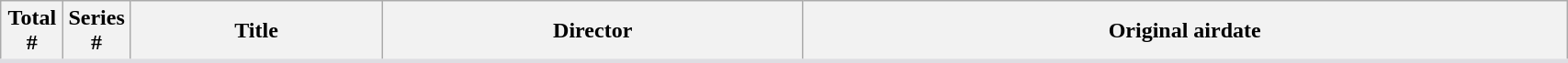<table class="wikitable plainrowheaders" style="background: White; border-bottom: 3px solid #dedde2; width:90%">
<tr>
<th width="4%">Total<br>#</th>
<th width="4%">Series<br>#</th>
<th>Title</th>
<th>Director</th>
<th>Original airdate<br></th>
</tr>
</table>
